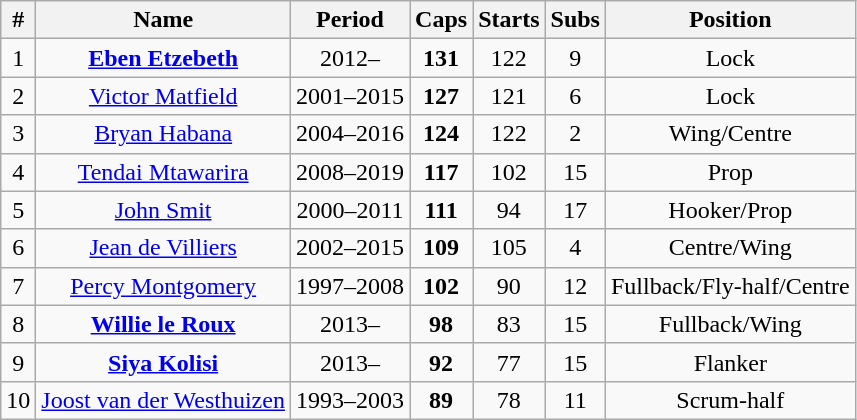<table class="wikitable sortable" style="text-align:center;">
<tr>
<th>#</th>
<th>Name</th>
<th>Period</th>
<th>Caps</th>
<th>Starts</th>
<th>Subs</th>
<th>Position</th>
</tr>
<tr>
<td>1</td>
<td><strong><a href='#'>Eben Etzebeth</a></strong></td>
<td>2012–</td>
<td><strong>131</strong></td>
<td>122</td>
<td>9</td>
<td>Lock</td>
</tr>
<tr>
<td>2</td>
<td><a href='#'>Victor Matfield</a></td>
<td>2001–2015</td>
<td><strong>127</strong></td>
<td>121</td>
<td>6</td>
<td>Lock</td>
</tr>
<tr>
<td>3</td>
<td><a href='#'>Bryan Habana</a></td>
<td>2004–2016</td>
<td><strong>124</strong></td>
<td>122</td>
<td>2</td>
<td>Wing/Centre</td>
</tr>
<tr>
<td>4</td>
<td><a href='#'>Tendai Mtawarira</a></td>
<td>2008–2019</td>
<td><strong>117</strong></td>
<td>102</td>
<td>15</td>
<td>Prop</td>
</tr>
<tr>
<td>5</td>
<td><a href='#'>John Smit</a></td>
<td>2000–2011</td>
<td><strong>111</strong></td>
<td>94</td>
<td>17</td>
<td>Hooker/Prop</td>
</tr>
<tr>
<td>6</td>
<td><a href='#'>Jean de Villiers</a></td>
<td>2002–2015</td>
<td><strong>109</strong></td>
<td>105</td>
<td>4</td>
<td>Centre/Wing</td>
</tr>
<tr>
<td>7</td>
<td><a href='#'>Percy Montgomery</a></td>
<td>1997–2008</td>
<td><strong>102</strong></td>
<td>90</td>
<td>12</td>
<td>Fullback/Fly-half/Centre</td>
</tr>
<tr>
<td>8</td>
<td><strong><a href='#'>Willie le Roux</a></strong></td>
<td>2013–</td>
<td><strong>98</strong></td>
<td>83</td>
<td>15</td>
<td>Fullback/Wing</td>
</tr>
<tr>
<td>9</td>
<td><strong><a href='#'>Siya Kolisi</a></strong></td>
<td>2013–</td>
<td><strong>92</strong></td>
<td>77</td>
<td>15</td>
<td>Flanker</td>
</tr>
<tr>
<td>10</td>
<td><a href='#'>Joost van der Westhuizen</a></td>
<td>1993–2003</td>
<td><strong>89</strong></td>
<td>78</td>
<td>11</td>
<td>Scrum-half</td>
</tr>
</table>
